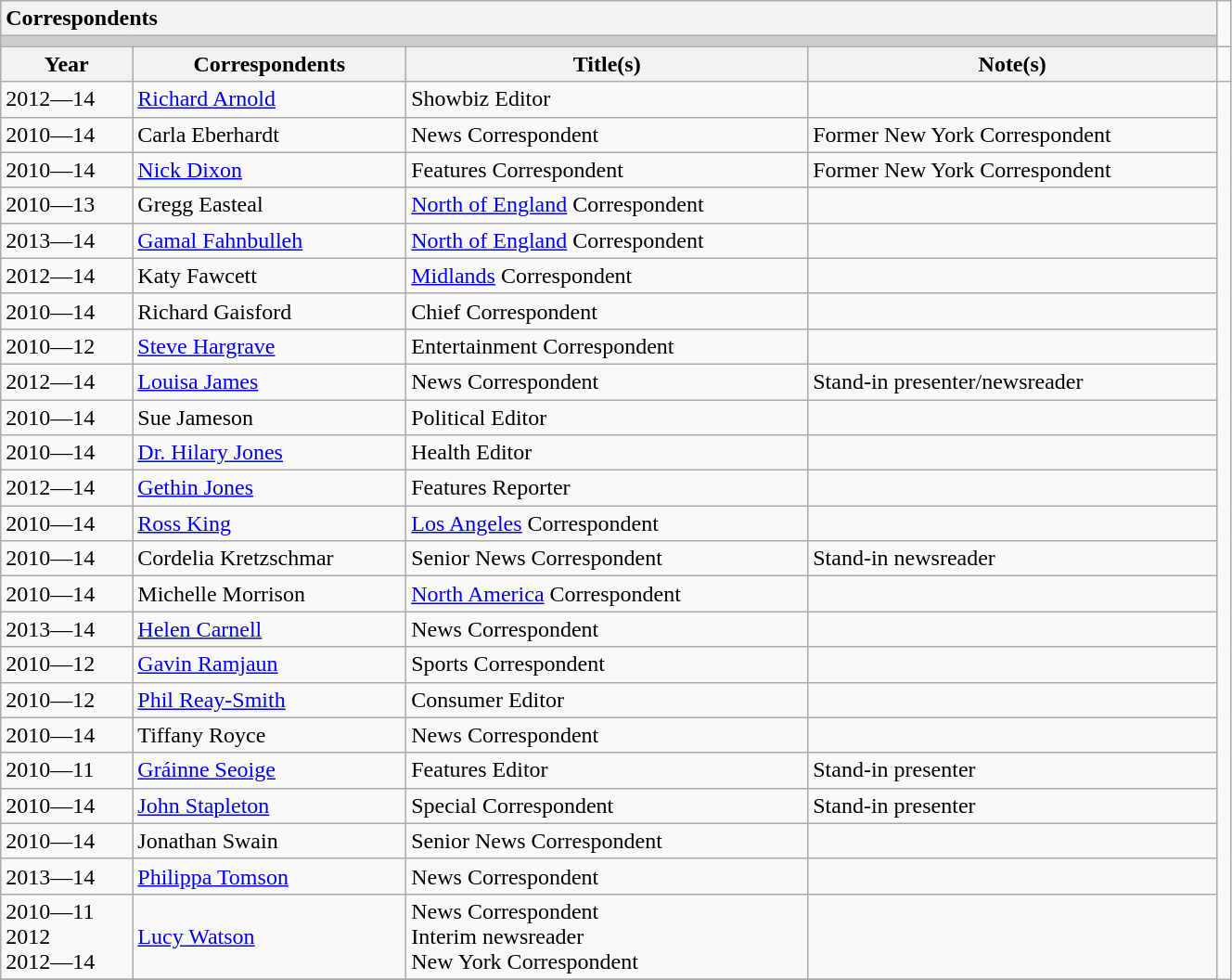<table class="wikitable collapsible collapsed" style="width:70%;">
<tr>
<th colspan="4" style="text-align:left;">Correspondents</th>
</tr>
<tr style="background:#ccc;">
<td colspan="4"></td>
</tr>
<tr>
<th>Year</th>
<th>Correspondents</th>
<th>Title(s)</th>
<th>Note(s)</th>
<td></td>
</tr>
<tr>
<td>2012—14</td>
<td><a href='#'>Richard Arnold</a></td>
<td>Showbiz Editor</td>
<td></td>
</tr>
<tr>
<td>2010—14</td>
<td>Carla Eberhardt </td>
<td>News Correspondent</td>
<td>Former New York Correspondent</td>
</tr>
<tr>
<td>2010—14</td>
<td><a href='#'>Nick Dixon</a></td>
<td>Features Correspondent</td>
<td>Former New York Correspondent</td>
</tr>
<tr>
<td>2010—13</td>
<td>Gregg Easteal</td>
<td><a href='#'>North of England</a> Correspondent</td>
<td></td>
</tr>
<tr>
<td>2013—14</td>
<td><a href='#'>Gamal Fahnbulleh</a></td>
<td><a href='#'>North of England</a> Correspondent</td>
<td></td>
</tr>
<tr>
<td>2012—14</td>
<td>Katy Fawcett</td>
<td><a href='#'>Midlands</a> Correspondent</td>
<td></td>
</tr>
<tr>
<td>2010—14</td>
<td>Richard Gaisford </td>
<td>Chief Correspondent</td>
<td></td>
</tr>
<tr>
<td>2010—12</td>
<td><a href='#'>Steve Hargrave</a></td>
<td>Entertainment Correspondent</td>
<td></td>
</tr>
<tr>
<td>2012—14</td>
<td><a href='#'>Louisa James</a></td>
<td>News Correspondent</td>
<td>Stand-in presenter/newsreader</td>
</tr>
<tr>
<td>2010—14</td>
<td>Sue Jameson </td>
<td>Political Editor</td>
<td></td>
</tr>
<tr>
<td>2010—14</td>
<td><a href='#'>Dr. Hilary Jones</a></td>
<td>Health Editor</td>
<td></td>
</tr>
<tr>
<td>2012—14</td>
<td><a href='#'>Gethin Jones</a></td>
<td>Features Reporter</td>
<td></td>
</tr>
<tr>
<td>2010—14</td>
<td><a href='#'>Ross King</a></td>
<td><a href='#'>Los Angeles</a> Correspondent</td>
<td></td>
</tr>
<tr>
<td>2010—14</td>
<td>Cordelia Kretzschmar</td>
<td>Senior News Correspondent</td>
<td>Stand-in newsreader</td>
</tr>
<tr>
<td>2010—14</td>
<td>Michelle Morrison</td>
<td><a href='#'>North America</a> Correspondent</td>
<td></td>
</tr>
<tr>
<td>2013—14</td>
<td><a href='#'>Helen Carnell</a></td>
<td>News Correspondent</td>
<td></td>
</tr>
<tr>
<td>2010—12</td>
<td><a href='#'>Gavin Ramjaun</a></td>
<td>Sports Correspondent</td>
<td></td>
</tr>
<tr>
<td>2010—12</td>
<td><a href='#'>Phil Reay-Smith</a></td>
<td>Consumer Editor</td>
<td></td>
</tr>
<tr>
<td>2010—14</td>
<td>Tiffany Royce </td>
<td>News Correspondent</td>
<td></td>
</tr>
<tr>
<td>2010—11</td>
<td><a href='#'>Gráinne Seoige</a></td>
<td>Features Editor</td>
<td>Stand-in presenter</td>
</tr>
<tr>
<td>2010—14</td>
<td><a href='#'>John Stapleton</a></td>
<td>Special Correspondent</td>
<td>Stand-in presenter</td>
</tr>
<tr>
<td>2010—14</td>
<td>Jonathan Swain</td>
<td>Senior News Correspondent</td>
<td></td>
</tr>
<tr>
<td>2013—14</td>
<td><a href='#'>Philippa Tomson</a></td>
<td>News Correspondent</td>
<td></td>
</tr>
<tr>
<td>2010—11<br>2012<br>2012—14</td>
<td><a href='#'>Lucy Watson</a></td>
<td>News Correspondent<br>Interim newsreader<br>New York Correspondent</td>
<td></td>
</tr>
<tr>
</tr>
</table>
